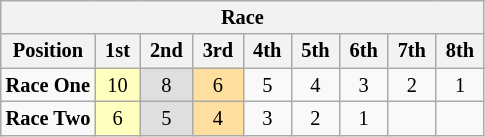<table class="wikitable" style="font-size:85%; text-align:center">
<tr>
<th colspan=11>Race</th>
</tr>
<tr>
<th>Position</th>
<th> 1st </th>
<th> 2nd </th>
<th> 3rd </th>
<th> 4th </th>
<th> 5th </th>
<th> 6th </th>
<th> 7th </th>
<th> 8th </th>
</tr>
<tr>
<td align="left"><strong>Race One</strong></td>
<td style="background:#FFFFBF;">10</td>
<td style="background:#DFDFDF;">8</td>
<td style="background:#FFDF9F;">6</td>
<td>5</td>
<td>4</td>
<td>3</td>
<td>2</td>
<td>1</td>
</tr>
<tr>
<td align="left"><strong>Race Two</strong></td>
<td style="background:#FFFFBF;">6</td>
<td style="background:#DFDFDF;">5</td>
<td style="background:#FFDF9F;">4</td>
<td>3</td>
<td>2</td>
<td>1</td>
<td></td>
<td></td>
</tr>
</table>
